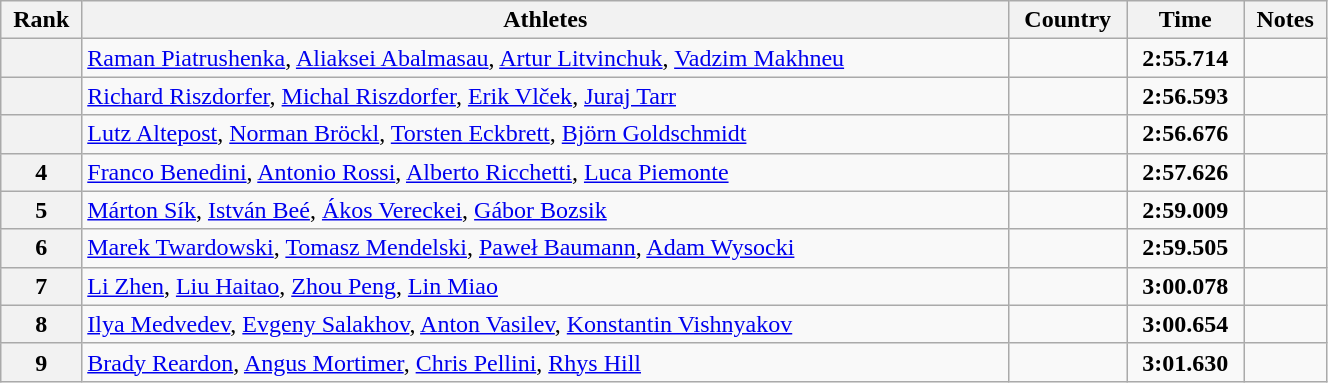<table class="wikitable" width=70% style="text-align:center">
<tr>
<th>Rank</th>
<th>Athletes</th>
<th>Country</th>
<th>Time</th>
<th>Notes</th>
</tr>
<tr>
<th></th>
<td align=left><a href='#'>Raman Piatrushenka</a>, <a href='#'>Aliaksei Abalmasau</a>, <a href='#'>Artur Litvinchuk</a>, <a href='#'>Vadzim Makhneu</a></td>
<td align=left></td>
<td><strong>2:55.714</strong></td>
<td></td>
</tr>
<tr>
<th></th>
<td align=left><a href='#'>Richard Riszdorfer</a>, <a href='#'>Michal Riszdorfer</a>, <a href='#'>Erik Vlček</a>, <a href='#'>Juraj Tarr</a></td>
<td align=left></td>
<td><strong>2:56.593</strong></td>
<td></td>
</tr>
<tr>
<th></th>
<td align=left><a href='#'>Lutz Altepost</a>, <a href='#'>Norman Bröckl</a>, <a href='#'>Torsten Eckbrett</a>, <a href='#'>Björn Goldschmidt</a></td>
<td align=left></td>
<td><strong>2:56.676</strong></td>
<td></td>
</tr>
<tr>
<th>4</th>
<td align=left><a href='#'>Franco Benedini</a>, <a href='#'>Antonio Rossi</a>, <a href='#'>Alberto Ricchetti</a>, <a href='#'>Luca Piemonte</a></td>
<td align=left></td>
<td><strong>2:57.626</strong></td>
<td></td>
</tr>
<tr>
<th>5</th>
<td align=left><a href='#'>Márton Sík</a>, <a href='#'>István Beé</a>, <a href='#'>Ákos Vereckei</a>, <a href='#'>Gábor Bozsik</a></td>
<td align=left></td>
<td><strong>2:59.009</strong></td>
<td></td>
</tr>
<tr>
<th>6</th>
<td align=left><a href='#'>Marek Twardowski</a>, <a href='#'>Tomasz Mendelski</a>, <a href='#'>Paweł Baumann</a>, <a href='#'>Adam Wysocki</a></td>
<td align=left></td>
<td><strong>2:59.505</strong></td>
<td></td>
</tr>
<tr>
<th>7</th>
<td align=left><a href='#'>Li Zhen</a>, <a href='#'>Liu Haitao</a>, <a href='#'>Zhou Peng</a>, <a href='#'>Lin Miao</a></td>
<td align=left></td>
<td><strong>3:00.078</strong></td>
<td></td>
</tr>
<tr>
<th>8</th>
<td align=left><a href='#'>Ilya Medvedev</a>, <a href='#'>Evgeny Salakhov</a>, <a href='#'>Anton Vasilev</a>, <a href='#'>Konstantin Vishnyakov</a></td>
<td align=left></td>
<td><strong>3:00.654</strong></td>
<td></td>
</tr>
<tr>
<th>9</th>
<td align=left><a href='#'>Brady Reardon</a>, <a href='#'>Angus Mortimer</a>, <a href='#'>Chris Pellini</a>, <a href='#'>Rhys Hill</a></td>
<td align=left></td>
<td><strong>3:01.630</strong></td>
<td></td>
</tr>
</table>
